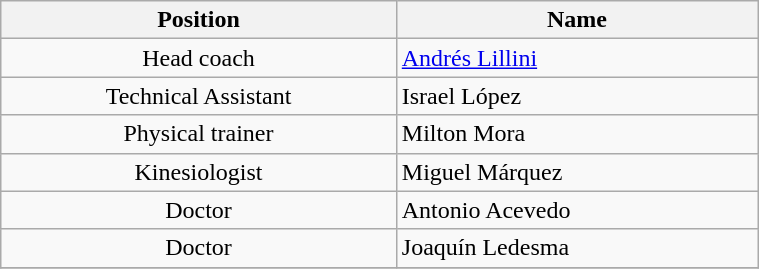<table class="wikitable" style="text-align:center; font-size:100%; width:40%;">
<tr>
<th>Position </th>
<th>Name</th>
</tr>
<tr>
<td>Head coach</td>
<td align=left> <a href='#'>Andrés Lillini</a></td>
</tr>
<tr>
<td>Technical Assistant</td>
<td align=left> Israel López</td>
</tr>
<tr>
<td>Physical trainer</td>
<td align=left> Milton Mora</td>
</tr>
<tr>
<td>Kinesiologist</td>
<td align=left> Miguel Márquez</td>
</tr>
<tr>
<td>Doctor</td>
<td align=left> Antonio Acevedo</td>
</tr>
<tr>
<td>Doctor</td>
<td align=left> Joaquín Ledesma</td>
</tr>
<tr>
</tr>
</table>
